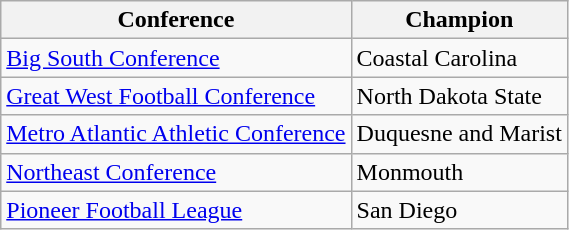<table class="wikitable">
<tr>
<th>Conference</th>
<th>Champion</th>
</tr>
<tr>
<td><a href='#'>Big South Conference</a></td>
<td>Coastal Carolina</td>
</tr>
<tr>
<td><a href='#'>Great West Football Conference</a></td>
<td>North Dakota State</td>
</tr>
<tr>
<td><a href='#'>Metro Atlantic Athletic Conference</a></td>
<td>Duquesne and Marist</td>
</tr>
<tr>
<td><a href='#'>Northeast Conference</a></td>
<td>Monmouth</td>
</tr>
<tr>
<td><a href='#'>Pioneer Football League</a></td>
<td>San Diego</td>
</tr>
</table>
